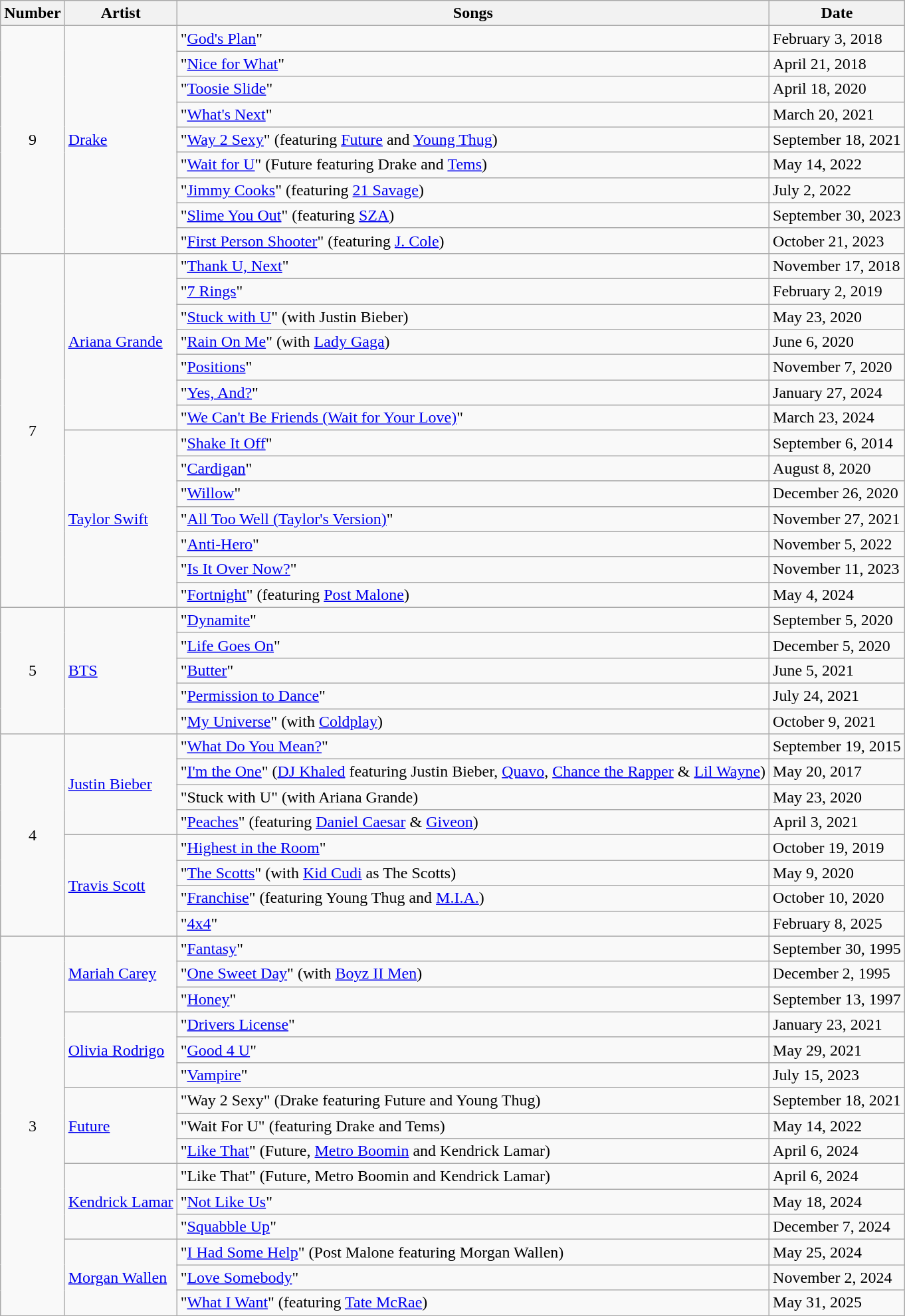<table class="wikitable plainrowheaders">
<tr>
<th>Number</th>
<th>Artist</th>
<th>Songs</th>
<th>Date</th>
</tr>
<tr>
<td rowspan="9" style="text-align:center;">9</td>
<td rowspan="9"><a href='#'>Drake</a></td>
<td>"<a href='#'>God's Plan</a>"</td>
<td>February 3, 2018</td>
</tr>
<tr>
<td>"<a href='#'>Nice for What</a>"</td>
<td>April 21, 2018</td>
</tr>
<tr>
<td>"<a href='#'>Toosie Slide</a>"</td>
<td>April 18, 2020</td>
</tr>
<tr>
<td>"<a href='#'>What's Next</a>"</td>
<td>March 20, 2021</td>
</tr>
<tr>
<td>"<a href='#'>Way 2 Sexy</a>" (featuring <a href='#'>Future</a> and <a href='#'>Young Thug</a>)</td>
<td>September 18, 2021</td>
</tr>
<tr>
<td>"<a href='#'>Wait for U</a>" (Future featuring Drake and <a href='#'>Tems</a>)</td>
<td>May 14, 2022</td>
</tr>
<tr>
<td>"<a href='#'>Jimmy Cooks</a>" (featuring <a href='#'>21 Savage</a>)</td>
<td>July 2, 2022</td>
</tr>
<tr>
<td>"<a href='#'>Slime You Out</a>" (featuring <a href='#'>SZA</a>)</td>
<td>September 30, 2023</td>
</tr>
<tr>
<td>"<a href='#'>First Person Shooter</a>" (featuring <a href='#'>J. Cole</a>)</td>
<td>October 21, 2023</td>
</tr>
<tr>
<td rowspan="14" style="text-align:center;">7</td>
<td rowspan="7"><a href='#'>Ariana Grande</a></td>
<td>"<a href='#'>Thank U, Next</a>"</td>
<td>November 17, 2018</td>
</tr>
<tr>
<td>"<a href='#'>7 Rings</a>"</td>
<td>February 2, 2019</td>
</tr>
<tr>
<td>"<a href='#'>Stuck with U</a>" (with Justin Bieber)</td>
<td>May 23, 2020</td>
</tr>
<tr>
<td>"<a href='#'>Rain On Me</a>" (with <a href='#'>Lady Gaga</a>)</td>
<td>June 6, 2020</td>
</tr>
<tr>
<td>"<a href='#'>Positions</a>"</td>
<td>November 7, 2020</td>
</tr>
<tr>
<td>"<a href='#'>Yes, And?</a>"</td>
<td>January 27, 2024</td>
</tr>
<tr>
<td>"<a href='#'>We Can't Be Friends (Wait for Your Love)</a>"</td>
<td>March 23, 2024</td>
</tr>
<tr>
<td rowspan="7"><a href='#'>Taylor Swift</a></td>
<td>"<a href='#'>Shake It Off</a>"</td>
<td>September 6, 2014</td>
</tr>
<tr>
<td>"<a href='#'>Cardigan</a>"</td>
<td>August 8, 2020</td>
</tr>
<tr>
<td>"<a href='#'>Willow</a>"</td>
<td>December 26, 2020</td>
</tr>
<tr>
<td>"<a href='#'>All Too Well (Taylor's Version)</a>"</td>
<td>November 27, 2021</td>
</tr>
<tr>
<td>"<a href='#'>Anti-Hero</a>"</td>
<td>November 5, 2022</td>
</tr>
<tr>
<td>"<a href='#'>Is It Over Now?</a>"</td>
<td>November 11, 2023</td>
</tr>
<tr>
<td>"<a href='#'>Fortnight</a>" (featuring <a href='#'>Post Malone</a>)</td>
<td>May 4, 2024</td>
</tr>
<tr>
<td rowspan="5" style="text-align:center;">5</td>
<td rowspan="5"><a href='#'>BTS</a></td>
<td>"<a href='#'>Dynamite</a>"</td>
<td>September 5, 2020</td>
</tr>
<tr>
<td>"<a href='#'>Life Goes On</a>"</td>
<td>December 5, 2020</td>
</tr>
<tr>
<td>"<a href='#'>Butter</a>"</td>
<td>June 5, 2021</td>
</tr>
<tr>
<td>"<a href='#'>Permission to Dance</a>"</td>
<td>July 24, 2021</td>
</tr>
<tr>
<td>"<a href='#'>My Universe</a>" (with <a href='#'>Coldplay</a>)</td>
<td>October 9, 2021</td>
</tr>
<tr>
<td rowspan="8" style="text-align:center;">4</td>
<td rowspan="4"><a href='#'>Justin Bieber</a></td>
<td>"<a href='#'>What Do You Mean?</a>"</td>
<td>September 19, 2015</td>
</tr>
<tr>
<td>"<a href='#'>I'm the One</a>" (<a href='#'>DJ Khaled</a> featuring Justin Bieber, <a href='#'>Quavo</a>, <a href='#'>Chance the Rapper</a> & <a href='#'>Lil Wayne</a>)</td>
<td>May 20, 2017</td>
</tr>
<tr>
<td>"Stuck with U" (with Ariana Grande)</td>
<td>May 23, 2020</td>
</tr>
<tr>
<td>"<a href='#'>Peaches</a>" (featuring <a href='#'>Daniel Caesar</a> & <a href='#'>Giveon</a>)</td>
<td>April 3, 2021</td>
</tr>
<tr>
<td rowspan="4"><a href='#'>Travis Scott</a></td>
<td>"<a href='#'>Highest in the Room</a>"</td>
<td>October 19, 2019</td>
</tr>
<tr>
<td>"<a href='#'>The Scotts</a>" (with <a href='#'>Kid Cudi</a> as The Scotts)</td>
<td>May 9, 2020</td>
</tr>
<tr>
<td>"<a href='#'>Franchise</a>" (featuring Young Thug and <a href='#'>M.I.A.</a>)</td>
<td>October 10, 2020</td>
</tr>
<tr>
<td>"<a href='#'>4x4</a>"</td>
<td>February 8, 2025</td>
</tr>
<tr>
<td rowspan="15" style="text-align:center;">3</td>
<td rowspan="3"><a href='#'>Mariah Carey</a></td>
<td>"<a href='#'>Fantasy</a>"</td>
<td>September 30, 1995</td>
</tr>
<tr>
<td>"<a href='#'>One Sweet Day</a>" (with <a href='#'>Boyz II Men</a>)</td>
<td>December 2, 1995</td>
</tr>
<tr>
<td>"<a href='#'>Honey</a>"</td>
<td>September 13, 1997</td>
</tr>
<tr>
<td rowspan="3"><a href='#'>Olivia Rodrigo</a></td>
<td>"<a href='#'>Drivers License</a>"</td>
<td>January 23, 2021</td>
</tr>
<tr>
<td>"<a href='#'>Good 4 U</a>"</td>
<td>May 29, 2021</td>
</tr>
<tr>
<td>"<a href='#'>Vampire</a>"</td>
<td>July 15, 2023</td>
</tr>
<tr>
<td rowspan="3"><a href='#'>Future</a></td>
<td>"Way 2 Sexy" (Drake featuring Future and Young Thug)</td>
<td>September 18, 2021</td>
</tr>
<tr>
<td>"Wait For U" (featuring Drake and Tems)</td>
<td>May 14, 2022</td>
</tr>
<tr>
<td>"<a href='#'>Like That</a>" (Future, <a href='#'>Metro Boomin</a> and Kendrick Lamar)</td>
<td>April 6, 2024</td>
</tr>
<tr>
<td rowspan="3"><a href='#'>Kendrick Lamar</a></td>
<td>"Like That" (Future, Metro Boomin and Kendrick Lamar)</td>
<td>April 6, 2024</td>
</tr>
<tr>
<td>"<a href='#'>Not Like Us</a>"</td>
<td>May 18, 2024</td>
</tr>
<tr>
<td>"<a href='#'>Squabble Up</a>"</td>
<td>December 7, 2024</td>
</tr>
<tr>
<td rowspan="3"><a href='#'>Morgan Wallen</a></td>
<td>"<a href='#'>I Had Some Help</a>" (Post Malone featuring Morgan Wallen)</td>
<td>May 25, 2024</td>
</tr>
<tr>
<td>"<a href='#'>Love Somebody</a>"</td>
<td>November 2, 2024</td>
</tr>
<tr>
<td>"<a href='#'>What I Want</a>" (featuring <a href='#'>Tate McRae</a>)</td>
<td>May 31, 2025</td>
</tr>
</table>
